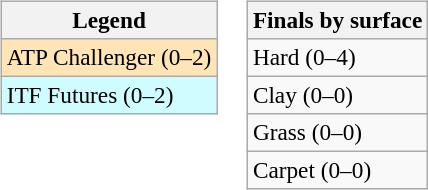<table>
<tr valign=top>
<td><br><table class=wikitable style=font-size:97%>
<tr>
<th>Legend</th>
</tr>
<tr bgcolor=moccasin>
<td>ATP Challenger (0–2)</td>
</tr>
<tr bgcolor=cffcff>
<td>ITF Futures (0–2)</td>
</tr>
</table>
</td>
<td><br><table class=wikitable style=font-size:97%>
<tr>
<th>Finals by surface</th>
</tr>
<tr>
<td>Hard (0–4)</td>
</tr>
<tr>
<td>Clay (0–0)</td>
</tr>
<tr>
<td>Grass (0–0)</td>
</tr>
<tr>
<td>Carpet (0–0)</td>
</tr>
</table>
</td>
</tr>
</table>
